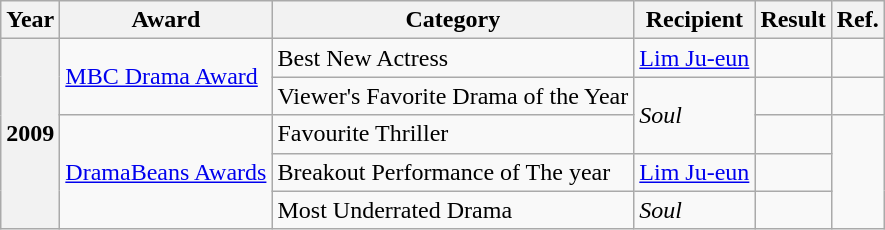<table class="wikitable">
<tr>
<th>Year</th>
<th>Award</th>
<th>Category</th>
<th>Recipient</th>
<th>Result</th>
<th>Ref.</th>
</tr>
<tr>
<th rowspan="5">2009</th>
<td rowspan="2"><a href='#'>MBC Drama Award</a></td>
<td>Best New Actress</td>
<td><a href='#'>Lim Ju-eun</a></td>
<td></td>
<td></td>
</tr>
<tr>
<td>Viewer's Favorite Drama of the Year</td>
<td rowspan="2"><em>Soul</em></td>
<td></td>
<td></td>
</tr>
<tr>
<td rowspan="3"><a href='#'>DramaBeans Awards</a></td>
<td>Favourite Thriller</td>
<td></td>
<td rowspan="3"></td>
</tr>
<tr>
<td>Breakout Performance of The year</td>
<td><a href='#'>Lim Ju-eun</a></td>
<td></td>
</tr>
<tr>
<td>Most Underrated Drama</td>
<td><em>Soul</em></td>
<td></td>
</tr>
</table>
